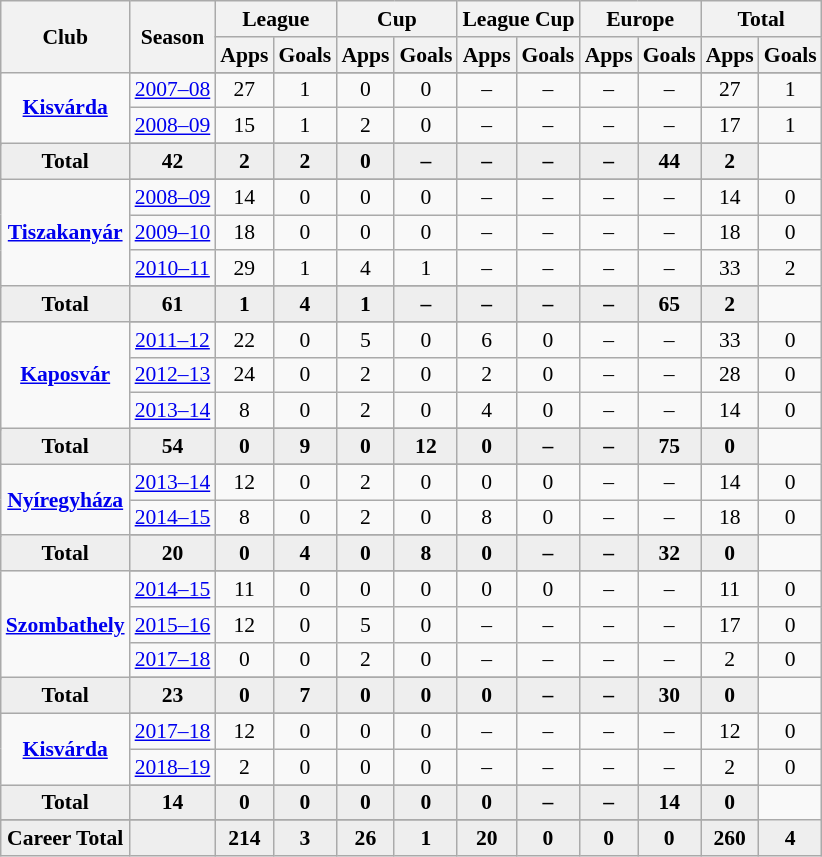<table class="wikitable" style="font-size:90%; text-align: center;">
<tr>
<th rowspan="2">Club</th>
<th rowspan="2">Season</th>
<th colspan="2">League</th>
<th colspan="2">Cup</th>
<th colspan="2">League Cup</th>
<th colspan="2">Europe</th>
<th colspan="2">Total</th>
</tr>
<tr>
<th>Apps</th>
<th>Goals</th>
<th>Apps</th>
<th>Goals</th>
<th>Apps</th>
<th>Goals</th>
<th>Apps</th>
<th>Goals</th>
<th>Apps</th>
<th>Goals</th>
</tr>
<tr ||-||-||-|->
<td rowspan="4" valign="center"><strong><a href='#'>Kisvárda</a></strong></td>
</tr>
<tr>
<td><a href='#'>2007–08</a></td>
<td>27</td>
<td>1</td>
<td>0</td>
<td>0</td>
<td>–</td>
<td>–</td>
<td>–</td>
<td>–</td>
<td>27</td>
<td>1</td>
</tr>
<tr>
<td><a href='#'>2008–09</a></td>
<td>15</td>
<td>1</td>
<td>2</td>
<td>0</td>
<td>–</td>
<td>–</td>
<td>–</td>
<td>–</td>
<td>17</td>
<td>1</td>
</tr>
<tr>
</tr>
<tr style="font-weight:bold; background-color:#eeeeee;">
<td>Total</td>
<td>42</td>
<td>2</td>
<td>2</td>
<td>0</td>
<td>–</td>
<td>–</td>
<td>–</td>
<td>–</td>
<td>44</td>
<td>2</td>
</tr>
<tr>
<td rowspan="5" valign="center"><strong><a href='#'>Tiszakanyár</a></strong></td>
</tr>
<tr>
<td><a href='#'>2008–09</a></td>
<td>14</td>
<td>0</td>
<td>0</td>
<td>0</td>
<td>–</td>
<td>–</td>
<td>–</td>
<td>–</td>
<td>14</td>
<td>0</td>
</tr>
<tr>
<td><a href='#'>2009–10</a></td>
<td>18</td>
<td>0</td>
<td>0</td>
<td>0</td>
<td>–</td>
<td>–</td>
<td>–</td>
<td>–</td>
<td>18</td>
<td>0</td>
</tr>
<tr>
<td><a href='#'>2010–11</a></td>
<td>29</td>
<td>1</td>
<td>4</td>
<td>1</td>
<td>–</td>
<td>–</td>
<td>–</td>
<td>–</td>
<td>33</td>
<td>2</td>
</tr>
<tr>
</tr>
<tr style="font-weight:bold; background-color:#eeeeee;">
<td>Total</td>
<td>61</td>
<td>1</td>
<td>4</td>
<td>1</td>
<td>–</td>
<td>–</td>
<td>–</td>
<td>–</td>
<td>65</td>
<td>2</td>
</tr>
<tr>
<td rowspan="5" valign="center"><strong><a href='#'>Kaposvár</a></strong></td>
</tr>
<tr>
<td><a href='#'>2011–12</a></td>
<td>22</td>
<td>0</td>
<td>5</td>
<td>0</td>
<td>6</td>
<td>0</td>
<td>–</td>
<td>–</td>
<td>33</td>
<td>0</td>
</tr>
<tr>
<td><a href='#'>2012–13</a></td>
<td>24</td>
<td>0</td>
<td>2</td>
<td>0</td>
<td>2</td>
<td>0</td>
<td>–</td>
<td>–</td>
<td>28</td>
<td>0</td>
</tr>
<tr>
<td><a href='#'>2013–14</a></td>
<td>8</td>
<td>0</td>
<td>2</td>
<td>0</td>
<td>4</td>
<td>0</td>
<td>–</td>
<td>–</td>
<td>14</td>
<td>0</td>
</tr>
<tr>
</tr>
<tr style="font-weight:bold; background-color:#eeeeee;">
<td>Total</td>
<td>54</td>
<td>0</td>
<td>9</td>
<td>0</td>
<td>12</td>
<td>0</td>
<td>–</td>
<td>–</td>
<td>75</td>
<td>0</td>
</tr>
<tr>
<td rowspan="4" valign="center"><strong><a href='#'>Nyíregyháza</a></strong></td>
</tr>
<tr>
<td><a href='#'>2013–14</a></td>
<td>12</td>
<td>0</td>
<td>2</td>
<td>0</td>
<td>0</td>
<td>0</td>
<td>–</td>
<td>–</td>
<td>14</td>
<td>0</td>
</tr>
<tr>
<td><a href='#'>2014–15</a></td>
<td>8</td>
<td>0</td>
<td>2</td>
<td>0</td>
<td>8</td>
<td>0</td>
<td>–</td>
<td>–</td>
<td>18</td>
<td>0</td>
</tr>
<tr>
</tr>
<tr style="font-weight:bold; background-color:#eeeeee;">
<td>Total</td>
<td>20</td>
<td>0</td>
<td>4</td>
<td>0</td>
<td>8</td>
<td>0</td>
<td>–</td>
<td>–</td>
<td>32</td>
<td>0</td>
</tr>
<tr>
<td rowspan="5" valign="center"><strong><a href='#'>Szombathely</a></strong></td>
</tr>
<tr>
<td><a href='#'>2014–15</a></td>
<td>11</td>
<td>0</td>
<td>0</td>
<td>0</td>
<td>0</td>
<td>0</td>
<td>–</td>
<td>–</td>
<td>11</td>
<td>0</td>
</tr>
<tr>
<td><a href='#'>2015–16</a></td>
<td>12</td>
<td>0</td>
<td>5</td>
<td>0</td>
<td>–</td>
<td>–</td>
<td>–</td>
<td>–</td>
<td>17</td>
<td>0</td>
</tr>
<tr>
<td><a href='#'>2017–18</a></td>
<td>0</td>
<td>0</td>
<td>2</td>
<td>0</td>
<td>–</td>
<td>–</td>
<td>–</td>
<td>–</td>
<td>2</td>
<td>0</td>
</tr>
<tr>
</tr>
<tr style="font-weight:bold; background-color:#eeeeee;">
<td>Total</td>
<td>23</td>
<td>0</td>
<td>7</td>
<td>0</td>
<td>0</td>
<td>0</td>
<td>–</td>
<td>–</td>
<td>30</td>
<td>0</td>
</tr>
<tr>
<td rowspan="4" valign="center"><strong><a href='#'>Kisvárda</a></strong></td>
</tr>
<tr>
<td><a href='#'>2017–18</a></td>
<td>12</td>
<td>0</td>
<td>0</td>
<td>0</td>
<td>–</td>
<td>–</td>
<td>–</td>
<td>–</td>
<td>12</td>
<td>0</td>
</tr>
<tr>
<td><a href='#'>2018–19</a></td>
<td>2</td>
<td>0</td>
<td>0</td>
<td>0</td>
<td>–</td>
<td>–</td>
<td>–</td>
<td>–</td>
<td>2</td>
<td>0</td>
</tr>
<tr>
</tr>
<tr style="font-weight:bold; background-color:#eeeeee;">
<td>Total</td>
<td>14</td>
<td>0</td>
<td>0</td>
<td>0</td>
<td>0</td>
<td>0</td>
<td>–</td>
<td>–</td>
<td>14</td>
<td>0</td>
</tr>
<tr>
</tr>
<tr style="font-weight:bold; background-color:#eeeeee;">
<td rowspan="2" valign="top"><strong>Career Total</strong></td>
<td></td>
<td><strong>214</strong></td>
<td><strong>3</strong></td>
<td><strong>26</strong></td>
<td><strong>1</strong></td>
<td><strong>20</strong></td>
<td><strong>0</strong></td>
<td><strong>0</strong></td>
<td><strong>0</strong></td>
<td><strong>260</strong></td>
<td><strong>4</strong></td>
</tr>
</table>
